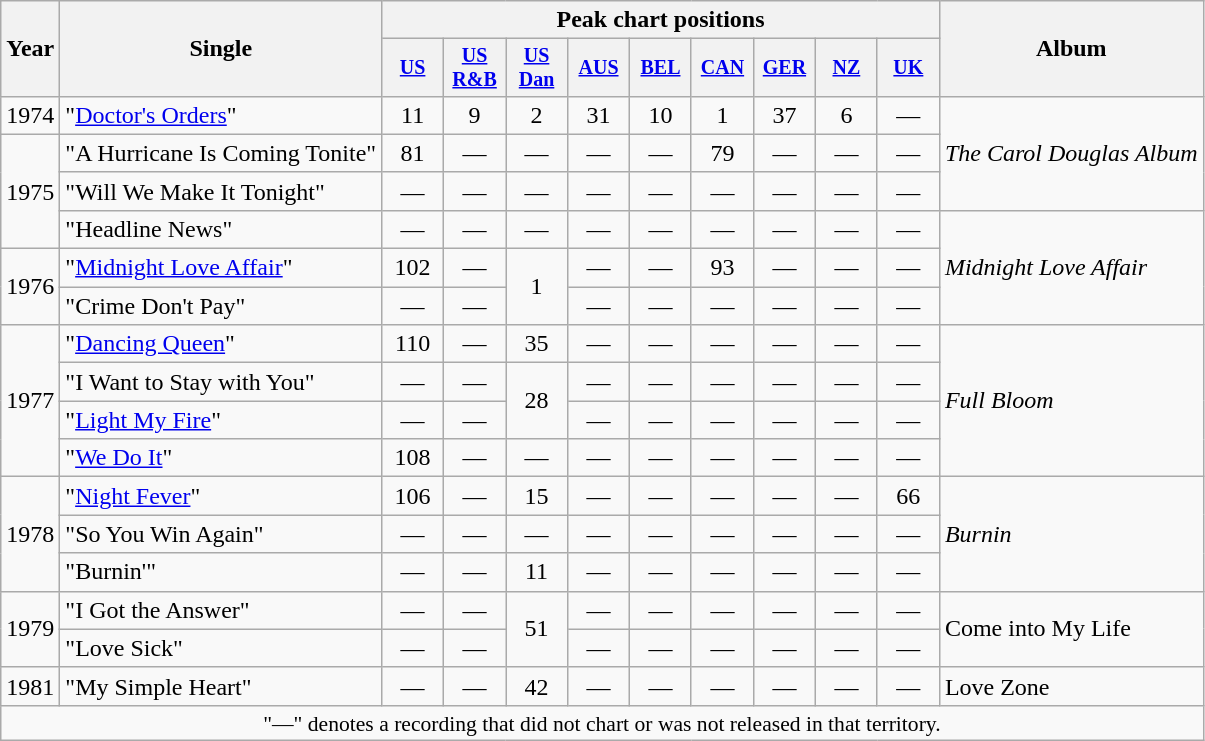<table class="wikitable" style="text-align:center;">
<tr>
<th rowspan="2">Year</th>
<th rowspan="2">Single</th>
<th colspan="9">Peak chart positions</th>
<th rowspan="2">Album</th>
</tr>
<tr style="font-size:smaller;">
<th width="35"><a href='#'>US</a><br></th>
<th width="35"><a href='#'>US<br>R&B</a><br></th>
<th width="35"><a href='#'>US<br>Dan</a><br></th>
<th width="35"><a href='#'>AUS</a><br></th>
<th width="35"><a href='#'>BEL</a><br></th>
<th width="35"><a href='#'>CAN</a><br></th>
<th width="35"><a href='#'>GER</a><br></th>
<th width="35"><a href='#'>NZ</a> <br></th>
<th width="35"><a href='#'>UK</a><br></th>
</tr>
<tr>
<td rowspan="1">1974</td>
<td align="left">"<a href='#'>Doctor's Orders</a>"</td>
<td>11</td>
<td>9</td>
<td>2</td>
<td>31</td>
<td>10</td>
<td>1</td>
<td>37</td>
<td>6</td>
<td>—</td>
<td align="left" rowspan="3"><em>The Carol Douglas Album</em></td>
</tr>
<tr>
<td rowspan="3">1975</td>
<td align="left">"A Hurricane Is Coming Tonite"</td>
<td>81</td>
<td>—</td>
<td>—</td>
<td>—</td>
<td>—</td>
<td>79</td>
<td>—</td>
<td>—</td>
<td>—</td>
</tr>
<tr>
<td align="left">"Will We Make It Tonight"</td>
<td>—</td>
<td>—</td>
<td>—</td>
<td>—</td>
<td>—</td>
<td>—</td>
<td>—</td>
<td>—</td>
<td>—</td>
</tr>
<tr>
<td align="left">"Headline News"</td>
<td>—</td>
<td>—</td>
<td>—</td>
<td>—</td>
<td>—</td>
<td>—</td>
<td>—</td>
<td>—</td>
<td>—</td>
<td align="left" rowspan="3"><em>Midnight Love Affair</em></td>
</tr>
<tr>
<td rowspan="2">1976</td>
<td align="left">"<a href='#'>Midnight Love Affair</a>"</td>
<td>102</td>
<td>—</td>
<td rowspan="2">1</td>
<td>—</td>
<td>—</td>
<td>93</td>
<td>—</td>
<td>—</td>
<td>—</td>
</tr>
<tr>
<td align="left">"Crime Don't Pay"</td>
<td>—</td>
<td>—</td>
<td>—</td>
<td>—</td>
<td>—</td>
<td>—</td>
<td>—</td>
<td>—</td>
</tr>
<tr>
<td rowspan="4">1977</td>
<td align="left">"<a href='#'>Dancing Queen</a>"</td>
<td>110</td>
<td>—</td>
<td>35</td>
<td>—</td>
<td>—</td>
<td>—</td>
<td>—</td>
<td>—</td>
<td>—</td>
<td align="left" rowspan="4"><em>Full Bloom</em></td>
</tr>
<tr>
<td align="left">"I Want to Stay with You"</td>
<td>—</td>
<td>—</td>
<td rowspan="2">28</td>
<td>—</td>
<td>—</td>
<td>—</td>
<td>—</td>
<td>—</td>
<td>—</td>
</tr>
<tr>
<td align="left">"<a href='#'>Light My Fire</a>"</td>
<td>—</td>
<td>—</td>
<td>—</td>
<td>—</td>
<td>—</td>
<td>—</td>
<td>—</td>
<td>—</td>
</tr>
<tr>
<td align="left">"<a href='#'>We Do It</a>"</td>
<td>108</td>
<td>—</td>
<td>—</td>
<td>—</td>
<td>—</td>
<td>—</td>
<td>—</td>
<td>—</td>
<td>—</td>
</tr>
<tr>
<td rowspan="3">1978</td>
<td align="left">"<a href='#'>Night Fever</a>"</td>
<td>106</td>
<td>—</td>
<td>15</td>
<td>—</td>
<td>—</td>
<td>—</td>
<td>—</td>
<td>—</td>
<td>66</td>
<td align="left" rowspan="3"><em>Burnin<strong></td>
</tr>
<tr>
<td align="left">"So You Win Again"</td>
<td>—</td>
<td>—</td>
<td>—</td>
<td>—</td>
<td>—</td>
<td>—</td>
<td>—</td>
<td>—</td>
<td>—</td>
</tr>
<tr>
<td align="left">"Burnin'"</td>
<td>—</td>
<td>—</td>
<td>11</td>
<td>—</td>
<td>—</td>
<td>—</td>
<td>—</td>
<td>—</td>
<td>—</td>
</tr>
<tr>
<td rowspan="2">1979</td>
<td align="left">"I Got the Answer"</td>
<td>—</td>
<td>—</td>
<td rowspan="2">51</td>
<td>—</td>
<td>—</td>
<td>—</td>
<td>—</td>
<td>—</td>
<td>—</td>
<td align="left" rowspan="2"></em>Come into My Life<em></td>
</tr>
<tr>
<td align="left">"Love Sick"</td>
<td>—</td>
<td>—</td>
<td>—</td>
<td>—</td>
<td>—</td>
<td>—</td>
<td>—</td>
<td>—</td>
</tr>
<tr>
<td rowspan="1">1981</td>
<td align="left">"My Simple Heart"</td>
<td>—</td>
<td>—</td>
<td>42</td>
<td>—</td>
<td>—</td>
<td>—</td>
<td>—</td>
<td>—</td>
<td>—</td>
<td align="left"></em>Love Zone<em></td>
</tr>
<tr>
<td colspan="15" style="font-size:90%">"—" denotes a recording that did not chart or was not released in that territory.</td>
</tr>
</table>
